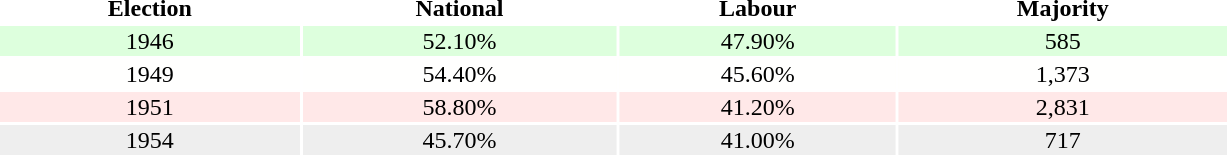<table width=65%>
<tr ---->
<td align=center><strong>Election</strong></td>
<td align=center><strong>National</strong></td>
<td align=center><strong>Labour</strong></td>
<td align=center><strong>Majority</strong></td>
</tr>
<tr ---- bgcolor=#DDFFDD>
<td align=center>1946</td>
<td align=center>52.10%</td>
<td align=center>47.90%</td>
<td align=center>585</td>
</tr>
<tr ---- bgcolor=#FFFFFE>
<td align=center>1949</td>
<td align=center>54.40%</td>
<td align=center>45.60%</td>
<td align=center>1,373</td>
</tr>
<tr ---- bgcolor=#FFE8E8>
<td align=center>1951</td>
<td align=center>58.80%</td>
<td align=center>41.20%</td>
<td align=center>2,831</td>
</tr>
<tr ---- bgcolor=#EEEEEE>
<td align=center>1954</td>
<td align=center>45.70%</td>
<td align=center>41.00%</td>
<td align=center>717</td>
</tr>
<tr ---- bgcolor=#EED8D2>
</tr>
</table>
